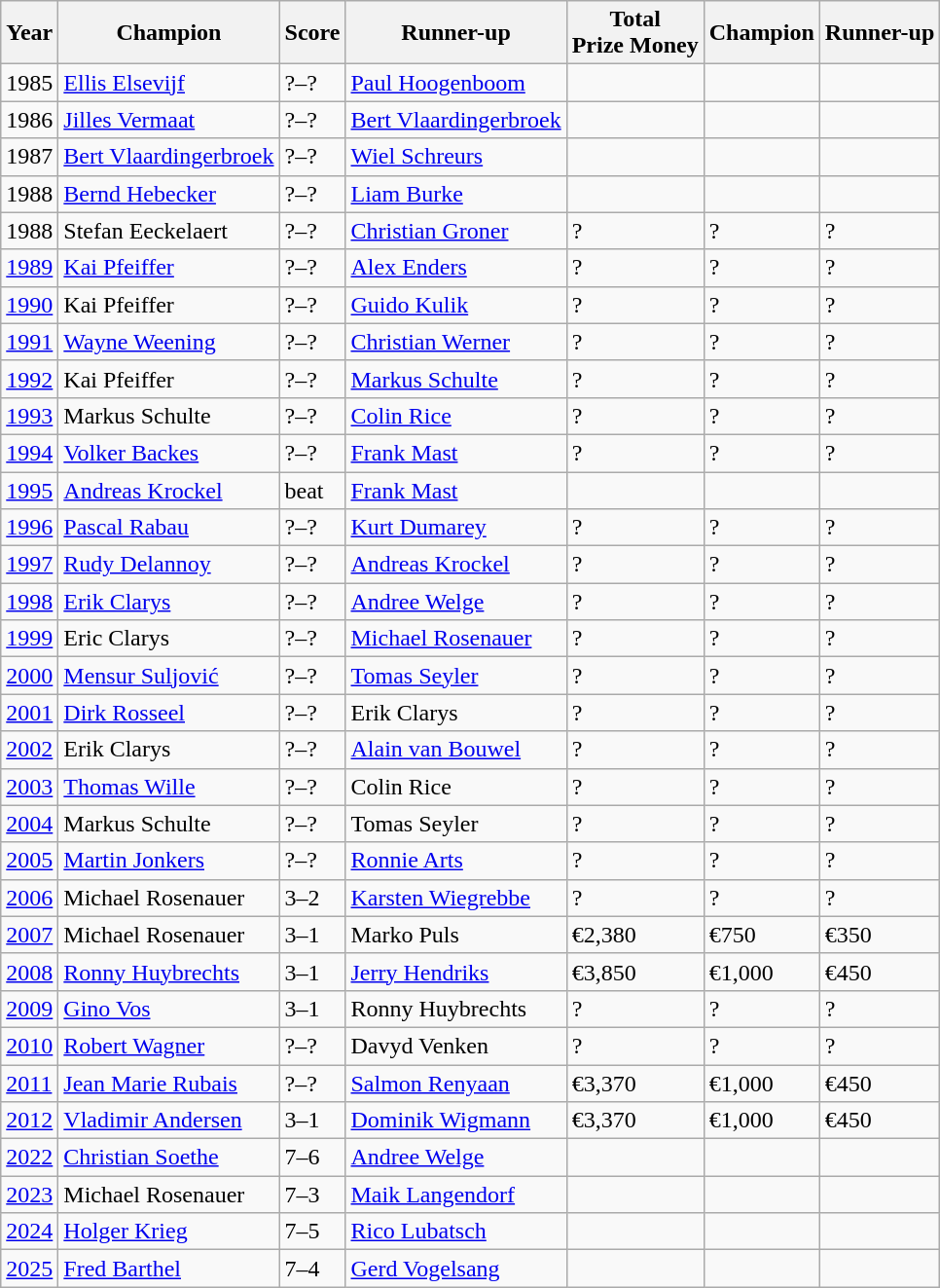<table class="wikitable">
<tr>
<th>Year</th>
<th>Champion</th>
<th>Score</th>
<th>Runner-up</th>
<th>Total<br>Prize Money</th>
<th>Champion</th>
<th>Runner-up</th>
</tr>
<tr>
<td>1985</td>
<td> <a href='#'>Ellis Elsevijf</a></td>
<td>?–?</td>
<td> <a href='#'>Paul Hoogenboom</a></td>
<td></td>
<td></td>
<td></td>
</tr>
<tr>
<td>1986</td>
<td> <a href='#'>Jilles Vermaat</a></td>
<td>?–?</td>
<td> <a href='#'>Bert Vlaardingerbroek</a></td>
<td></td>
<td></td>
<td></td>
</tr>
<tr>
<td>1987</td>
<td> <a href='#'>Bert Vlaardingerbroek</a></td>
<td>?–?</td>
<td> <a href='#'>Wiel Schreurs</a></td>
<td></td>
<td></td>
<td></td>
</tr>
<tr>
<td>1988</td>
<td> <a href='#'>Bernd Hebecker</a></td>
<td>?–?</td>
<td> <a href='#'>Liam Burke</a></td>
<td></td>
<td></td>
<td></td>
</tr>
<tr>
<td>1988</td>
<td> Stefan Eeckelaert</td>
<td>?–?</td>
<td> <a href='#'>Christian Groner</a></td>
<td>?</td>
<td>?</td>
<td>?</td>
</tr>
<tr>
<td><a href='#'>1989</a></td>
<td> <a href='#'>Kai Pfeiffer</a></td>
<td>?–?</td>
<td> <a href='#'>Alex Enders</a></td>
<td>?</td>
<td>?</td>
<td>?</td>
</tr>
<tr>
<td><a href='#'>1990</a></td>
<td> Kai Pfeiffer</td>
<td>?–?</td>
<td> <a href='#'>Guido Kulik</a></td>
<td>?</td>
<td>?</td>
<td>?</td>
</tr>
<tr>
<td><a href='#'>1991</a></td>
<td> <a href='#'>Wayne Weening</a></td>
<td>?–?</td>
<td> <a href='#'>Christian Werner</a></td>
<td>?</td>
<td>?</td>
<td>?</td>
</tr>
<tr>
<td><a href='#'>1992</a></td>
<td> Kai Pfeiffer</td>
<td>?–?</td>
<td> <a href='#'>Markus Schulte</a></td>
<td>?</td>
<td>?</td>
<td>?</td>
</tr>
<tr>
<td><a href='#'>1993</a></td>
<td> Markus Schulte</td>
<td>?–?</td>
<td> <a href='#'>Colin Rice</a></td>
<td>?</td>
<td>?</td>
<td>?</td>
</tr>
<tr>
<td><a href='#'>1994</a></td>
<td> <a href='#'>Volker Backes</a></td>
<td>?–?</td>
<td> <a href='#'>Frank Mast</a></td>
<td>?</td>
<td>?</td>
<td>?</td>
</tr>
<tr>
<td><a href='#'>1995</a></td>
<td> <a href='#'>Andreas Krockel</a></td>
<td>beat</td>
<td> <a href='#'>Frank Mast</a></td>
<td></td>
<td></td>
<td></td>
</tr>
<tr>
<td><a href='#'>1996</a></td>
<td> <a href='#'>Pascal Rabau</a></td>
<td>?–?</td>
<td> <a href='#'>Kurt Dumarey</a></td>
<td>?</td>
<td>?</td>
<td>?</td>
</tr>
<tr>
<td><a href='#'>1997</a></td>
<td> <a href='#'>Rudy Delannoy</a></td>
<td>?–?</td>
<td> <a href='#'>Andreas Krockel</a></td>
<td>?</td>
<td>?</td>
<td>?</td>
</tr>
<tr>
<td><a href='#'>1998</a></td>
<td> <a href='#'>Erik Clarys</a></td>
<td>?–?</td>
<td> <a href='#'>Andree Welge</a></td>
<td>?</td>
<td>?</td>
<td>?</td>
</tr>
<tr>
<td><a href='#'>1999</a></td>
<td> Eric Clarys</td>
<td>?–?</td>
<td> <a href='#'>Michael Rosenauer</a></td>
<td>?</td>
<td>?</td>
<td>?</td>
</tr>
<tr>
<td><a href='#'>2000</a></td>
<td> <a href='#'>Mensur Suljović</a></td>
<td>?–?</td>
<td> <a href='#'>Tomas Seyler</a></td>
<td>?</td>
<td>?</td>
<td>?</td>
</tr>
<tr>
<td><a href='#'>2001</a></td>
<td> <a href='#'>Dirk Rosseel</a></td>
<td>?–?</td>
<td> Erik Clarys</td>
<td>?</td>
<td>?</td>
<td>?</td>
</tr>
<tr>
<td><a href='#'>2002</a></td>
<td> Erik Clarys</td>
<td>?–?</td>
<td> <a href='#'>Alain van Bouwel</a></td>
<td>?</td>
<td>?</td>
<td>?</td>
</tr>
<tr>
<td><a href='#'>2003</a></td>
<td> <a href='#'>Thomas Wille</a></td>
<td>?–?</td>
<td> Colin Rice</td>
<td>?</td>
<td>?</td>
<td>?</td>
</tr>
<tr>
<td><a href='#'>2004</a></td>
<td> Markus Schulte</td>
<td>?–?</td>
<td> Tomas Seyler</td>
<td>?</td>
<td>?</td>
<td>?</td>
</tr>
<tr>
<td><a href='#'>2005</a></td>
<td> <a href='#'>Martin Jonkers</a></td>
<td>?–?</td>
<td> <a href='#'>Ronnie Arts</a></td>
<td>?</td>
<td>?</td>
<td>?</td>
</tr>
<tr>
<td><a href='#'>2006</a></td>
<td> Michael Rosenauer</td>
<td>3–2</td>
<td> <a href='#'>Karsten Wiegrebbe</a></td>
<td>?</td>
<td>?</td>
<td>?</td>
</tr>
<tr>
<td><a href='#'>2007</a></td>
<td> Michael Rosenauer</td>
<td>3–1</td>
<td> Marko Puls</td>
<td>€2,380</td>
<td>€750</td>
<td>€350</td>
</tr>
<tr>
<td><a href='#'>2008</a></td>
<td> <a href='#'>Ronny Huybrechts</a></td>
<td>3–1</td>
<td> <a href='#'>Jerry Hendriks</a></td>
<td>€3,850</td>
<td>€1,000</td>
<td>€450</td>
</tr>
<tr>
<td><a href='#'>2009</a></td>
<td> <a href='#'>Gino Vos</a></td>
<td>3–1</td>
<td> Ronny Huybrechts</td>
<td>?</td>
<td>?</td>
<td>?</td>
</tr>
<tr>
<td><a href='#'>2010</a></td>
<td> <a href='#'>Robert Wagner</a></td>
<td>?–?</td>
<td> Davyd Venken</td>
<td>?</td>
<td>?</td>
<td>?</td>
</tr>
<tr>
<td><a href='#'>2011</a></td>
<td> <a href='#'>Jean Marie Rubais</a></td>
<td>?–?</td>
<td> <a href='#'>Salmon Renyaan</a></td>
<td>€3,370</td>
<td>€1,000</td>
<td>€450</td>
</tr>
<tr>
<td><a href='#'>2012</a></td>
<td> <a href='#'>Vladimir Andersen</a></td>
<td>3–1</td>
<td> <a href='#'>Dominik Wigmann</a></td>
<td>€3,370</td>
<td>€1,000</td>
<td>€450</td>
</tr>
<tr>
<td><a href='#'>2022</a></td>
<td> <a href='#'>Christian Soethe</a></td>
<td>7–6</td>
<td> <a href='#'>Andree Welge</a></td>
<td></td>
<td></td>
<td></td>
</tr>
<tr>
<td><a href='#'>2023</a></td>
<td> Michael Rosenauer</td>
<td>7–3</td>
<td> <a href='#'>Maik Langendorf</a></td>
<td></td>
<td></td>
<td></td>
</tr>
<tr>
<td><a href='#'>2024</a></td>
<td> <a href='#'>Holger Krieg</a></td>
<td>7–5</td>
<td> <a href='#'>Rico Lubatsch</a></td>
<td></td>
<td></td>
<td></td>
</tr>
<tr>
<td><a href='#'>2025</a></td>
<td> <a href='#'>Fred Barthel</a></td>
<td>7–4</td>
<td> <a href='#'>Gerd Vogelsang</a></td>
<td></td>
<td></td>
<td></td>
</tr>
</table>
